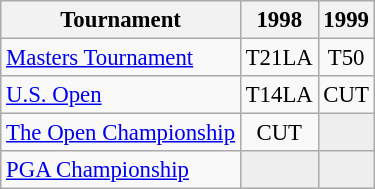<table class="wikitable" style="font-size:95%;text-align:center;">
<tr>
<th>Tournament</th>
<th>1998</th>
<th>1999</th>
</tr>
<tr>
<td align=left><a href='#'>Masters Tournament</a></td>
<td>T21<span>LA</span></td>
<td>T50</td>
</tr>
<tr>
<td align=left><a href='#'>U.S. Open</a></td>
<td>T14<span>LA</span></td>
<td>CUT</td>
</tr>
<tr>
<td align=left><a href='#'>The Open Championship</a></td>
<td>CUT</td>
<td style="background:#eeeeee;"></td>
</tr>
<tr>
<td align=left><a href='#'>PGA Championship</a></td>
<td style="background:#eeeeee;"></td>
<td style="background:#eeeeee;"></td>
</tr>
</table>
